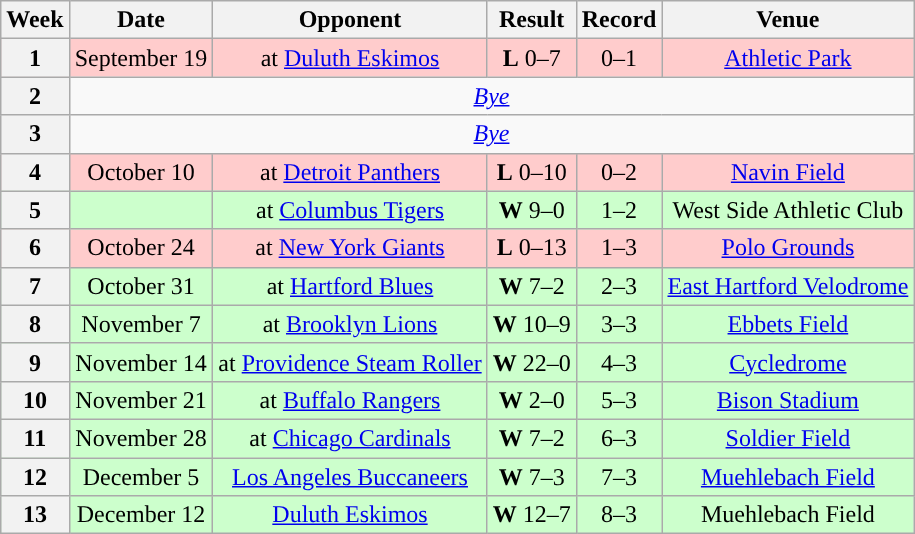<table class="wikitable" style="text-align:center">
<tr>
<th>Week</th>
<th>Date</th>
<th>Opponent</th>
<th>Result</th>
<th>Record</th>
<th>Venue</th>
</tr>
<tr style="background:#fcc">
<th>1</th>
<td>September 19</td>
<td>at <a href='#'>Duluth Eskimos</a></td>
<td><strong>L</strong> 0–7</td>
<td>0–1</td>
<td><a href='#'>Athletic Park</a></td>
</tr>
<tr>
<th>2</th>
<td colspan="6"><em><a href='#'>Bye</a></em></td>
</tr>
<tr>
<th>3</th>
<td colspan="6"><em><a href='#'>Bye</a></em></td>
</tr>
<tr style="background:#fcc">
<th>4</th>
<td>October 10</td>
<td>at <a href='#'>Detroit Panthers</a></td>
<td><strong>L</strong> 0–10</td>
<td>0–2</td>
<td><a href='#'>Navin Field</a></td>
</tr>
<tr style="background:#cfc">
<th>5</th>
<td></td>
<td>at <a href='#'>Columbus Tigers</a></td>
<td><strong>W</strong> 9–0</td>
<td>1–2</td>
<td>West Side Athletic Club</td>
</tr>
<tr style="background:#fcc">
<th>6</th>
<td>October 24</td>
<td>at <a href='#'>New York Giants</a></td>
<td><strong>L</strong> 0–13</td>
<td>1–3</td>
<td><a href='#'>Polo Grounds</a></td>
</tr>
<tr style="background:#cfc">
<th>7</th>
<td>October 31</td>
<td>at <a href='#'>Hartford Blues</a></td>
<td><strong>W</strong> 7–2</td>
<td>2–3</td>
<td><a href='#'>East Hartford Velodrome</a></td>
</tr>
<tr style="background:#cfc">
<th>8</th>
<td>November 7</td>
<td>at <a href='#'>Brooklyn Lions</a></td>
<td><strong>W</strong> 10–9</td>
<td>3–3</td>
<td><a href='#'>Ebbets Field</a></td>
</tr>
<tr style="background:#cfc">
<th>9</th>
<td>November 14</td>
<td>at <a href='#'>Providence Steam Roller</a></td>
<td><strong>W</strong> 22–0</td>
<td>4–3</td>
<td><a href='#'>Cycledrome</a></td>
</tr>
<tr style="background:#cfc">
<th>10</th>
<td>November 21</td>
<td>at <a href='#'>Buffalo Rangers</a></td>
<td><strong>W</strong> 2–0</td>
<td>5–3</td>
<td><a href='#'>Bison Stadium</a></td>
</tr>
<tr style="background:#cfc">
<th>11</th>
<td>November 28</td>
<td>at <a href='#'>Chicago Cardinals</a></td>
<td><strong>W</strong> 7–2</td>
<td>6–3</td>
<td><a href='#'>Soldier Field</a></td>
</tr>
<tr style="background:#cfc">
<th>12</th>
<td>December 5</td>
<td><a href='#'>Los Angeles Buccaneers</a></td>
<td><strong>W</strong> 7–3</td>
<td>7–3</td>
<td><a href='#'>Muehlebach Field</a></td>
</tr>
<tr style="background:#cfc">
<th>13</th>
<td>December 12</td>
<td><a href='#'>Duluth Eskimos</a></td>
<td><strong>W</strong> 12–7</td>
<td>8–3</td>
<td>Muehlebach Field</td>
</tr>
</table>
